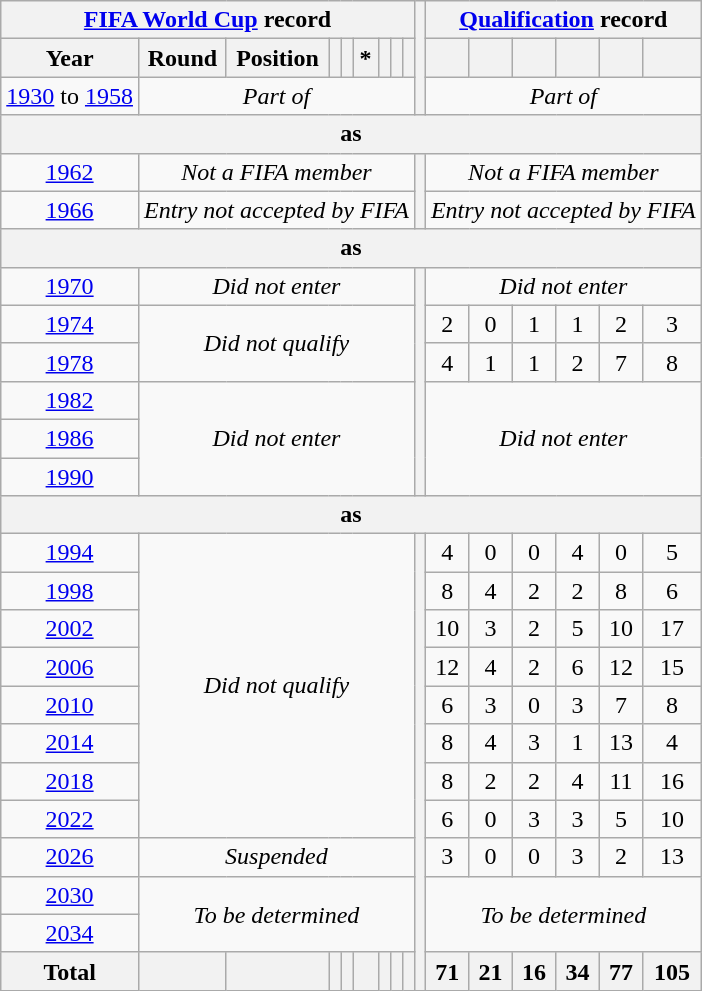<table class="wikitable" style="text-align: center;">
<tr>
<th colspan=9><a href='#'>FIFA World Cup</a> record</th>
<th rowspan=3></th>
<th colspan=6><a href='#'>Qualification</a> record</th>
</tr>
<tr>
<th>Year</th>
<th>Round</th>
<th>Position</th>
<th></th>
<th></th>
<th>*</th>
<th></th>
<th></th>
<th></th>
<th></th>
<th></th>
<th></th>
<th></th>
<th></th>
<th></th>
</tr>
<tr>
<td><a href='#'>1930</a> to <a href='#'>1958</a></td>
<td colspan=8><em>Part of </em></td>
<td colspan=6><em>Part of </em></td>
</tr>
<tr>
<th colspan=16>as <strong></strong></th>
</tr>
<tr>
<td> <a href='#'>1962</a></td>
<td colspan=8><em>Not a FIFA member</em></td>
<th rowspan=2></th>
<td colspan=6><em>Not a FIFA member</em></td>
</tr>
<tr>
<td> <a href='#'>1966</a></td>
<td Colspan=8><em>Entry not accepted by FIFA</em></td>
<td Colspan=6><em>Entry not accepted by FIFA</em></td>
</tr>
<tr>
<th colspan=16>as <strong></strong></th>
</tr>
<tr>
<td> <a href='#'>1970</a></td>
<td Colspan=8><em>Did not enter</em></td>
<th rowspan=6></th>
<td Colspan=6><em>Did not enter</em></td>
</tr>
<tr>
<td> <a href='#'>1974</a></td>
<td Rowspan=2 Colspan=8><em>Did not qualify</em></td>
<td>2</td>
<td>0</td>
<td>1</td>
<td>1</td>
<td>2</td>
<td>3</td>
</tr>
<tr>
<td> <a href='#'>1978</a></td>
<td>4</td>
<td>1</td>
<td>1</td>
<td>2</td>
<td>7</td>
<td>8</td>
</tr>
<tr>
<td> <a href='#'>1982</a></td>
<td rowspan=3 Colspan=8><em>Did not enter</em></td>
<td rowspan=3 Colspan=6><em>Did not enter</em></td>
</tr>
<tr>
<td> <a href='#'>1986</a></td>
</tr>
<tr>
<td> <a href='#'>1990</a></td>
</tr>
<tr>
<th colspan=16>as <strong></strong></th>
</tr>
<tr>
<td> <a href='#'>1994</a></td>
<td rowspan=8 Colspan=8><em>Did not qualify</em></td>
<th rowspan=12></th>
<td>4</td>
<td>0</td>
<td>0</td>
<td>4</td>
<td>0</td>
<td>5</td>
</tr>
<tr>
<td> <a href='#'>1998</a></td>
<td>8</td>
<td>4</td>
<td>2</td>
<td>2</td>
<td>8</td>
<td>6</td>
</tr>
<tr>
<td>  <a href='#'>2002</a></td>
<td>10</td>
<td>3</td>
<td>2</td>
<td>5</td>
<td>10</td>
<td>17</td>
</tr>
<tr>
<td> <a href='#'>2006</a></td>
<td>12</td>
<td>4</td>
<td>2</td>
<td>6</td>
<td>12</td>
<td>15</td>
</tr>
<tr>
<td> <a href='#'>2010</a></td>
<td>6</td>
<td>3</td>
<td>0</td>
<td>3</td>
<td>7</td>
<td>8</td>
</tr>
<tr>
<td> <a href='#'>2014</a></td>
<td>8</td>
<td>4</td>
<td>3</td>
<td>1</td>
<td>13</td>
<td>4</td>
</tr>
<tr>
<td> <a href='#'>2018</a></td>
<td>8</td>
<td>2</td>
<td>2</td>
<td>4</td>
<td>11</td>
<td>16</td>
</tr>
<tr>
<td> <a href='#'>2022</a></td>
<td>6</td>
<td>0</td>
<td>3</td>
<td>3</td>
<td>5</td>
<td>10</td>
</tr>
<tr>
<td>   <a href='#'>2026</a></td>
<td colspan="8"><em>Suspended</em></td>
<td>3</td>
<td>0</td>
<td>0</td>
<td>3</td>
<td>2</td>
<td>13</td>
</tr>
<tr>
<td>   <a href='#'>2030</a></td>
<td rowspan=2 colspan=8><em>To be determined</em></td>
<td rowspan=2 colspan=8><em>To be determined</em></td>
</tr>
<tr>
<td> <a href='#'>2034</a></td>
</tr>
<tr>
<th>Total</th>
<th></th>
<th></th>
<th></th>
<th></th>
<th></th>
<th></th>
<th></th>
<th></th>
<th>71</th>
<th>21</th>
<th>16</th>
<th>34</th>
<th>77</th>
<th>105</th>
</tr>
</table>
